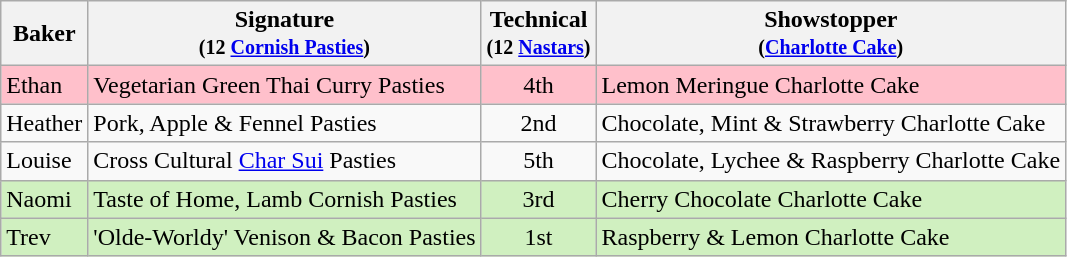<table class="wikitable" style="text-align:center;">
<tr>
<th>Baker</th>
<th>Signature<br><small>(12 <a href='#'>Cornish Pasties</a>)</small></th>
<th>Technical<br><small>(12 <a href='#'>Nastars</a>)</small></th>
<th>Showstopper<br><small>(<a href='#'>Charlotte Cake</a>)</small></th>
</tr>
<tr style="background:pink;">
<td align="left">Ethan</td>
<td align="left">Vegetarian Green Thai Curry Pasties</td>
<td>4th</td>
<td align="left">Lemon Meringue Charlotte Cake</td>
</tr>
<tr ">
<td align="left">Heather</td>
<td align="left">Pork, Apple & Fennel Pasties</td>
<td>2nd</td>
<td align="left">Chocolate, Mint & Strawberry Charlotte Cake</td>
</tr>
<tr>
<td align="left">Louise</td>
<td align="left">Cross Cultural <a href='#'>Char Sui</a> Pasties</td>
<td>5th</td>
<td align="left">Chocolate, Lychee & Raspberry Charlotte Cake</td>
</tr>
<tr style="background:#d0f0c0;">
<td align="left">Naomi</td>
<td align="left">Taste of Home, Lamb Cornish Pasties</td>
<td>3rd</td>
<td align="left">Cherry Chocolate Charlotte Cake</td>
</tr>
<tr style="background:#d0f0c0;">
<td align="left">Trev</td>
<td align="left">'Olde-Worldy' Venison & Bacon Pasties</td>
<td>1st</td>
<td align="left">Raspberry & Lemon Charlotte Cake</td>
</tr>
</table>
